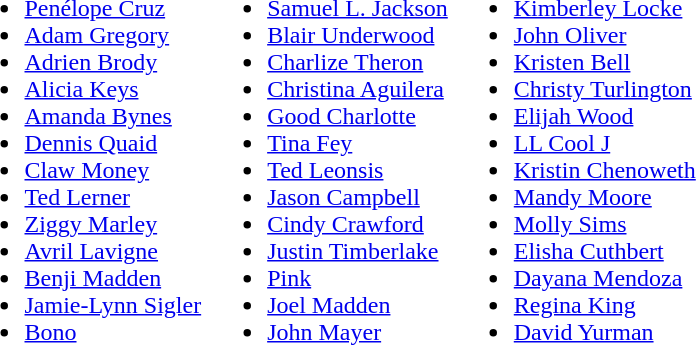<table>
<tr>
<td><br><ul><li><a href='#'>Penélope Cruz</a></li><li><a href='#'>Adam Gregory</a></li><li><a href='#'>Adrien Brody</a></li><li><a href='#'>Alicia Keys</a></li><li><a href='#'>Amanda Bynes</a></li><li><a href='#'>Dennis Quaid</a></li><li><a href='#'>Claw Money</a></li><li><a href='#'>Ted Lerner</a></li><li><a href='#'>Ziggy Marley</a></li><li><a href='#'>Avril Lavigne</a></li><li><a href='#'>Benji Madden</a></li><li><a href='#'>Jamie-Lynn Sigler</a></li><li><a href='#'>Bono</a></li></ul></td>
<td><br><ul><li><a href='#'>Samuel L. Jackson</a></li><li><a href='#'>Blair Underwood</a></li><li><a href='#'>Charlize Theron</a></li><li><a href='#'>Christina Aguilera</a></li><li><a href='#'>Good Charlotte</a></li><li><a href='#'>Tina Fey</a></li><li><a href='#'>Ted Leonsis</a></li><li><a href='#'>Jason Campbell</a></li><li><a href='#'>Cindy Crawford</a></li><li><a href='#'>Justin Timberlake</a></li><li><a href='#'>Pink</a></li><li><a href='#'>Joel Madden</a></li><li><a href='#'>John Mayer</a></li></ul></td>
<td><br><ul><li><a href='#'>Kimberley Locke</a></li><li><a href='#'>John Oliver</a></li><li><a href='#'>Kristen Bell</a></li><li><a href='#'>Christy Turlington</a></li><li><a href='#'>Elijah Wood</a></li><li><a href='#'>LL Cool J</a></li><li><a href='#'>Kristin Chenoweth</a></li><li><a href='#'>Mandy Moore</a></li><li><a href='#'>Molly Sims</a></li><li><a href='#'>Elisha Cuthbert</a></li><li><a href='#'>Dayana Mendoza</a></li><li><a href='#'>Regina King</a></li><li><a href='#'>David Yurman</a></li></ul></td>
</tr>
</table>
